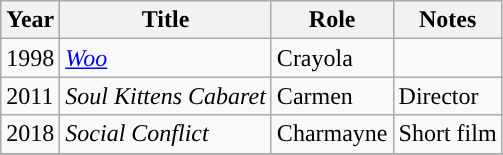<table class="wikitable sortable">
<tr>
<th>Year</th>
<th>Title</th>
<th>Role</th>
<th>Notes</th>
</tr>
<tr>
<td>1998</td>
<td><em><a href='#'>Woo</a></em></td>
<td>Crayola</td>
<td></td>
</tr>
<tr>
<td>2011</td>
<td><em>Soul Kittens Cabaret</em></td>
<td>Carmen</td>
<td>Director</td>
</tr>
<tr>
<td>2018</td>
<td><em>Social Conflict</em></td>
<td>Charmayne</td>
<td>Short film</td>
</tr>
<tr>
</tr>
</table>
